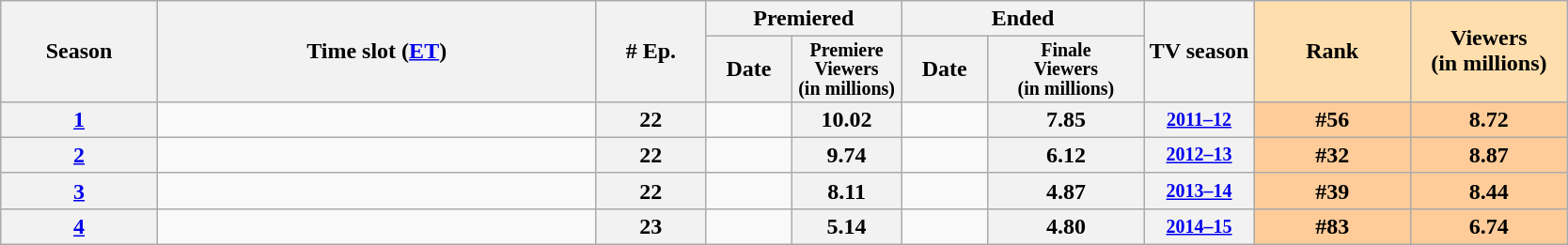<table class="wikitable">
<tr>
<th style="width:10%;" rowspan="2">Season</th>
<th style="width:28%;" rowspan="2">Time slot (<a href='#'>ET</a>)</th>
<th style="width:7%;" rowspan="2"># Ep.</th>
<th colspan=2>Premiered</th>
<th colspan=2>Ended</th>
<th style="width:7%;" rowspan="2">TV season</th>
<th style="width:10%; background:#ffdead;" rowspan="2">Rank</th>
<th style="width:10%; background:#ffdead;" rowspan="2">Viewers<br>(in millions)</th>
</tr>
<tr>
<th>Date</th>
<th span style="width:7%; font-size:smaller; line-height:100%;">Premiere<br>Viewers<br>(in millions)</th>
<th>Date</th>
<th span style="width:10%; font-size:smaller; line-height:100%;">Finale<br>Viewers<br>(in millions)</th>
</tr>
<tr>
<th><strong><a href='#'>1</a></strong></th>
<td></td>
<th>22</th>
<td style="line-height:110%"></td>
<th>10.02</th>
<td style="line-height:110%"></td>
<th>7.85</th>
<th style="font-size:smaller"><a href='#'>2011–12</a></th>
<th style="background:#fc9;">#56</th>
<th style="background:#fc9;">8.72</th>
</tr>
<tr>
<th><strong><a href='#'>2</a></strong></th>
<td></td>
<th>22</th>
<td style="line-height:110%"></td>
<th>9.74</th>
<td style="line-height:110%"></td>
<th>6.12</th>
<th style="font-size:smaller"><a href='#'>2012–13</a></th>
<th style="background:#fc9;">#32</th>
<th style="background:#fc9;">8.87</th>
</tr>
<tr>
<th><strong><a href='#'>3</a></strong></th>
<td></td>
<th>22</th>
<td style="line-height:110%"></td>
<th>8.11</th>
<td style="line-height:110%"></td>
<th>4.87</th>
<th style="font-size:smaller"><a href='#'>2013–14</a></th>
<th style="background:#fc9;">#39</th>
<th style="background:#fc9;">8.44</th>
</tr>
<tr>
<th><strong><a href='#'>4</a></strong></th>
<td></td>
<th>23</th>
<td style="line-height:110%"></td>
<th>5.14</th>
<td style="line-height:110%"></td>
<th>4.80</th>
<th style="font-size:smaller"><a href='#'>2014–15</a></th>
<th style="background:#fc9;">#83</th>
<th style="background:#fc9;">6.74</th>
</tr>
</table>
